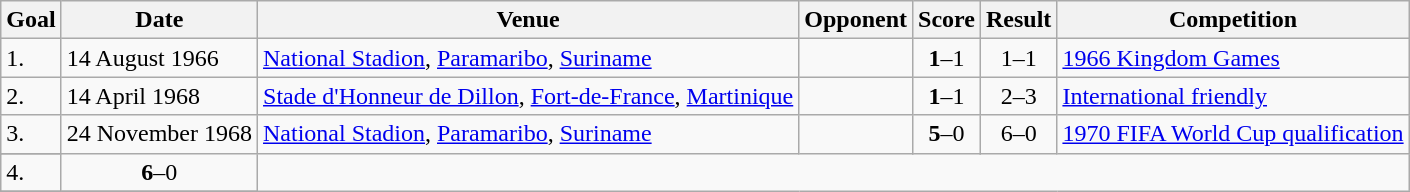<table class="wikitable collapsible">
<tr>
<th>Goal</th>
<th>Date</th>
<th>Venue</th>
<th>Opponent</th>
<th>Score</th>
<th>Result</th>
<th>Competition</th>
</tr>
<tr>
<td>1.</td>
<td>14 August 1966</td>
<td><a href='#'>National Stadion</a>, <a href='#'>Paramaribo</a>, <a href='#'>Suriname</a></td>
<td></td>
<td style="text-align:center;"><strong>1</strong>–1</td>
<td style="text-align:center;">1–1</td>
<td><a href='#'>1966 Kingdom Games</a></td>
</tr>
<tr>
<td>2.</td>
<td>14 April 1968</td>
<td><a href='#'>Stade d'Honneur de Dillon</a>, <a href='#'>Fort-de-France</a>, <a href='#'>Martinique</a></td>
<td></td>
<td style="text-align:center;"><strong>1</strong>–1</td>
<td style="text-align:center;">2–3</td>
<td><a href='#'>International friendly</a></td>
</tr>
<tr>
<td>3.</td>
<td rowspan=2>24 November 1968</td>
<td rowspan=2><a href='#'>National Stadion</a>, <a href='#'>Paramaribo</a>, <a href='#'>Suriname</a></td>
<td rowspan=2></td>
<td style="text-align:center;"><strong>5</strong>–0</td>
<td rowspan=2 style="text-align:center;">6–0</td>
<td rowspan=2><a href='#'>1970 FIFA World Cup qualification</a></td>
</tr>
<tr>
</tr>
<tr>
<td>4.</td>
<td style="text-align:center;"><strong>6</strong>–0</td>
</tr>
<tr>
</tr>
</table>
